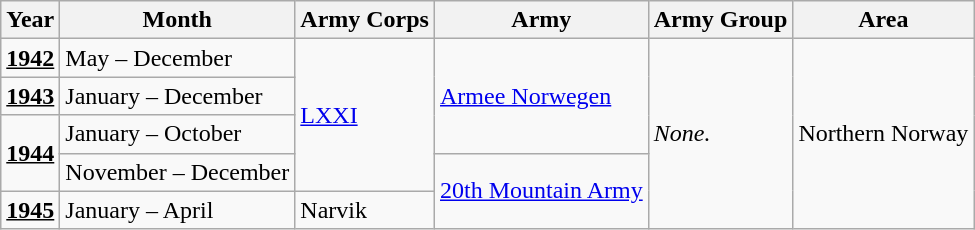<table class="wikitable">
<tr>
<th>Year</th>
<th>Month</th>
<th>Army Corps</th>
<th>Army</th>
<th>Army Group</th>
<th>Area</th>
</tr>
<tr>
<td><strong><u>1942</u></strong></td>
<td>May – December</td>
<td rowspan="4"><a href='#'>LXXI</a></td>
<td rowspan="3"><a href='#'>Armee Norwegen</a></td>
<td rowspan="5"><em>None.</em></td>
<td rowspan="5">Northern Norway</td>
</tr>
<tr>
<td><strong><u>1943</u></strong></td>
<td>January – December</td>
</tr>
<tr>
<td rowspan="2"><strong><u>1944</u></strong></td>
<td>January – October</td>
</tr>
<tr>
<td>November – December</td>
<td rowspan="2"><a href='#'>20th Mountain Army</a></td>
</tr>
<tr>
<td><strong><u>1945</u></strong></td>
<td>January – April</td>
<td>Narvik</td>
</tr>
</table>
